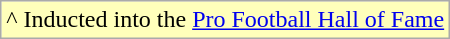<table class="wikitable">
<tr>
<td style=background:#ffb;">^ Inducted into the <a href='#'>Pro Football Hall of Fame</a><br></td>
</tr>
</table>
